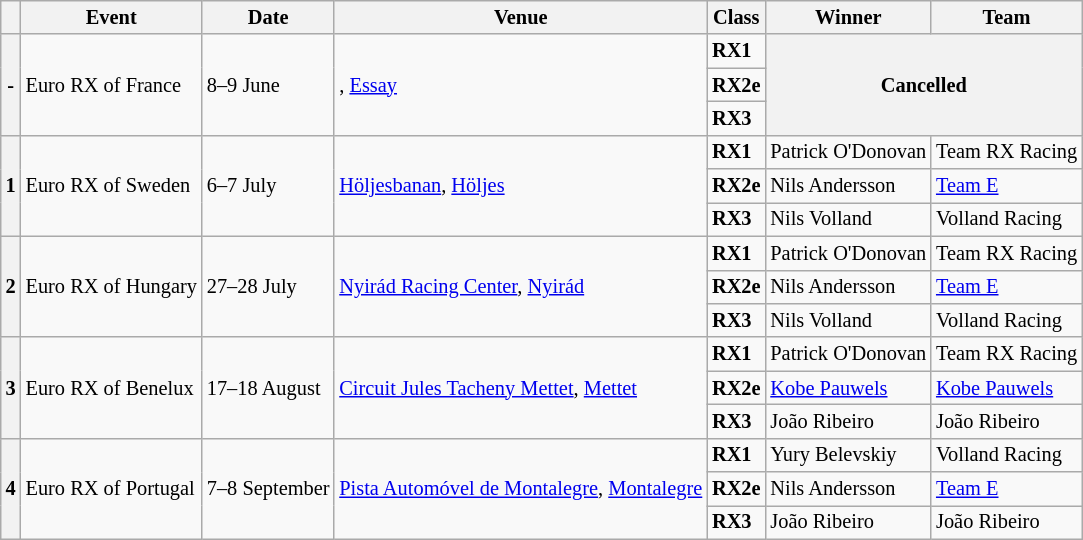<table class="wikitable" style="font-size:85%;">
<tr>
<th></th>
<th>Event</th>
<th>Date</th>
<th>Venue</th>
<th>Class</th>
<th>Winner</th>
<th>Team</th>
</tr>
<tr>
<th rowspan="3">-</th>
<td rowspan="3"> Euro RX of France</td>
<td rowspan="3">8–9 June</td>
<td rowspan="3">, <a href='#'>Essay</a></td>
<td><strong><span>RX1</span></strong></td>
<th colspan="2" rowspan="3">Cancelled</th>
</tr>
<tr>
<td><strong><span>RX2e</span></strong></td>
</tr>
<tr>
<td><strong><span>RX3</span></strong></td>
</tr>
<tr>
<th rowspan="3">1</th>
<td rowspan="3"> Euro RX of Sweden</td>
<td rowspan="3">6–7 July</td>
<td rowspan="3"><a href='#'>Höljesbanan</a>, <a href='#'>Höljes</a></td>
<td><strong><span>RX1</span></strong></td>
<td> Patrick O'Donovan</td>
<td> Team RX Racing</td>
</tr>
<tr>
<td><strong><span>RX2e</span></strong></td>
<td> Nils Andersson</td>
<td> <a href='#'>Team E</a></td>
</tr>
<tr>
<td><strong><span>RX3</span></strong></td>
<td> Nils Volland</td>
<td> Volland Racing</td>
</tr>
<tr>
<th rowspan="3">2</th>
<td rowspan="3"> Euro RX of Hungary</td>
<td rowspan="3">27–28 July</td>
<td rowspan="3"><a href='#'>Nyirád Racing Center</a>, <a href='#'>Nyirád</a></td>
<td><strong><span>RX1</span></strong></td>
<td> Patrick O'Donovan</td>
<td> Team RX Racing</td>
</tr>
<tr>
<td><strong><span>RX2e</span></strong></td>
<td> Nils Andersson</td>
<td> <a href='#'>Team E</a></td>
</tr>
<tr>
<td><strong><span>RX3</span></strong></td>
<td> Nils Volland</td>
<td> Volland Racing</td>
</tr>
<tr>
<th rowspan="3">3</th>
<td rowspan="3"> Euro RX of Benelux</td>
<td rowspan="3">17–18 August</td>
<td rowspan="3"><a href='#'>Circuit Jules Tacheny Mettet</a>, <a href='#'>Mettet</a></td>
<td><strong><span>RX1</span></strong></td>
<td> Patrick O'Donovan</td>
<td> Team RX Racing</td>
</tr>
<tr>
<td><strong><span>RX2e</span></strong></td>
<td> <a href='#'>Kobe Pauwels</a></td>
<td> <a href='#'>Kobe Pauwels</a></td>
</tr>
<tr>
<td><strong><span>RX3</span></strong></td>
<td> João Ribeiro</td>
<td> João Ribeiro</td>
</tr>
<tr>
<th rowspan="3">4</th>
<td rowspan="3"> Euro RX of Portugal</td>
<td rowspan="3">7–8 September</td>
<td rowspan="3"><a href='#'>Pista Automóvel de Montalegre</a>, <a href='#'>Montalegre</a></td>
<td><strong><span>RX1</span></strong></td>
<td> Yury Belevskiy</td>
<td> Volland Racing</td>
</tr>
<tr>
<td><strong><span>RX2e</span></strong></td>
<td> Nils Andersson</td>
<td> <a href='#'>Team E</a></td>
</tr>
<tr>
<td><strong><span>RX3</span></strong></td>
<td> João Ribeiro</td>
<td> João Ribeiro</td>
</tr>
</table>
